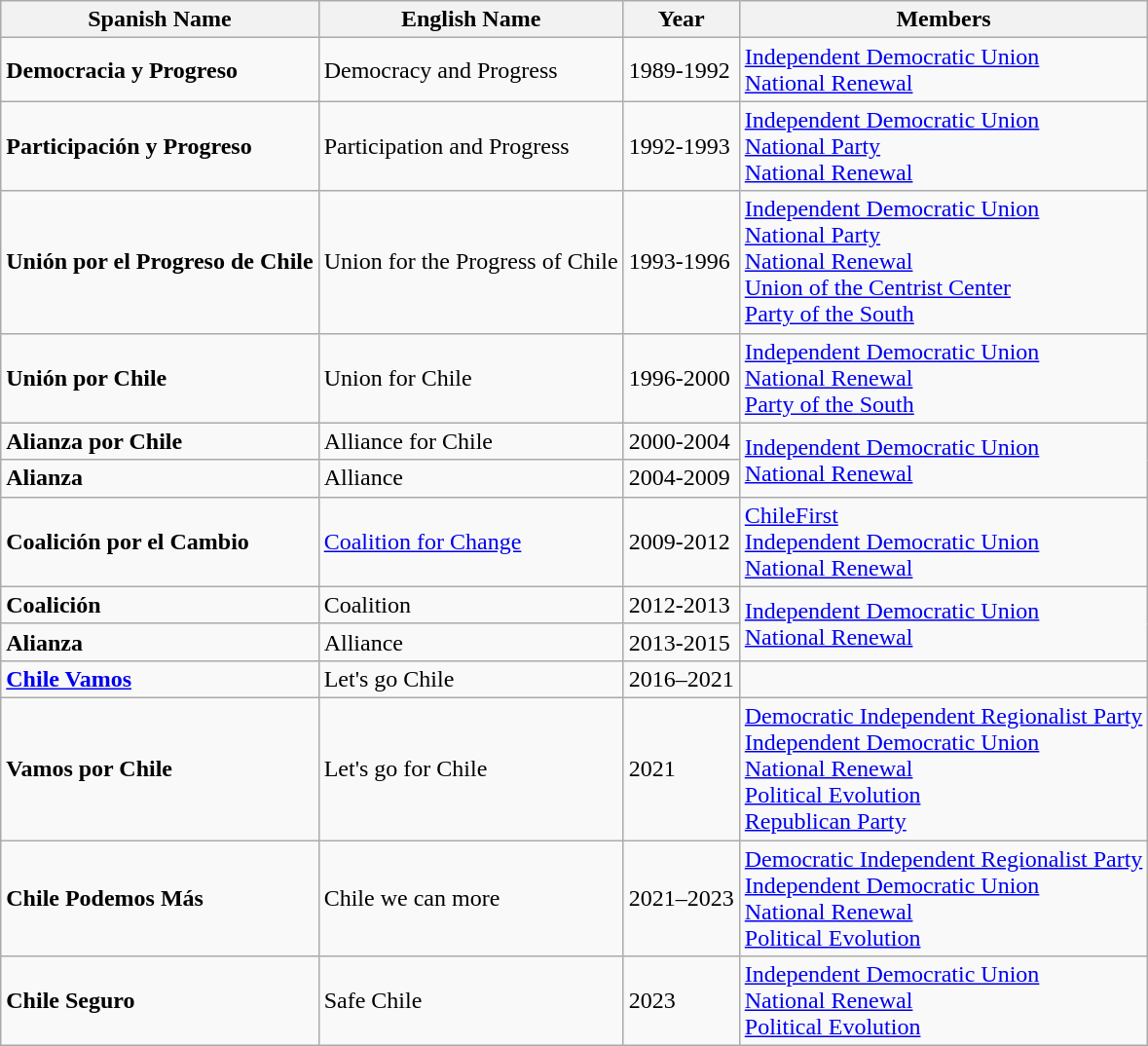<table class="wikitable">
<tr>
<th>Spanish Name</th>
<th>English Name</th>
<th>Year</th>
<th>Members</th>
</tr>
<tr>
<td><strong>Democracia y Progreso</strong></td>
<td>Democracy and Progress</td>
<td>1989-1992</td>
<td><a href='#'>Independent Democratic Union</a><br><a href='#'>National Renewal</a></td>
</tr>
<tr>
<td><strong>Participación y Progreso</strong></td>
<td>Participation and Progress</td>
<td>1992-1993</td>
<td><a href='#'>Independent Democratic Union</a><br><a href='#'>National Party</a><br><a href='#'>National Renewal</a></td>
</tr>
<tr>
<td><strong>Unión por el Progreso de Chile</strong></td>
<td>Union for the Progress of Chile</td>
<td>1993-1996</td>
<td><a href='#'>Independent Democratic Union</a><br><a href='#'>National Party</a><br><a href='#'>National Renewal</a><br><a href='#'>Union of the Centrist Center</a><br><a href='#'>Party of the South</a></td>
</tr>
<tr>
<td><strong>Unión por Chile</strong></td>
<td>Union for Chile</td>
<td>1996-2000</td>
<td><a href='#'>Independent Democratic Union</a><br><a href='#'>National Renewal</a><br><a href='#'>Party of the South</a></td>
</tr>
<tr>
<td><strong>Alianza por Chile</strong></td>
<td>Alliance for Chile</td>
<td>2000-2004</td>
<td rowspan=2><a href='#'>Independent Democratic Union</a><br><a href='#'>National Renewal</a></td>
</tr>
<tr>
<td><strong>Alianza</strong></td>
<td>Alliance</td>
<td>2004-2009</td>
</tr>
<tr>
<td><strong>Coalición por el Cambio</strong></td>
<td><a href='#'>Coalition for Change</a></td>
<td>2009-2012</td>
<td><a href='#'>ChileFirst</a><br><a href='#'>Independent Democratic Union</a><br><a href='#'>National Renewal</a></td>
</tr>
<tr>
<td><strong>Coalición</strong></td>
<td>Coalition</td>
<td>2012-2013</td>
<td rowspan=2><a href='#'>Independent Democratic Union</a><br><a href='#'>National Renewal</a></td>
</tr>
<tr>
<td><strong>Alianza</strong></td>
<td>Alliance</td>
<td>2013-2015</td>
</tr>
<tr>
<td><strong><a href='#'>Chile Vamos</a></strong></td>
<td>Let's go Chile</td>
<td>2016–2021</td>
<td></td>
</tr>
<tr>
<td><strong>Vamos por Chile</strong></td>
<td>Let's go for Chile</td>
<td>2021</td>
<td><a href='#'>Democratic Independent Regionalist Party</a><br><a href='#'>Independent Democratic Union</a><br><a href='#'>National Renewal</a><br><a href='#'>Political Evolution</a><br><a href='#'>Republican Party</a></td>
</tr>
<tr>
<td><strong>Chile Podemos Más</strong></td>
<td>Chile we can more</td>
<td>2021–2023</td>
<td><a href='#'>Democratic Independent Regionalist Party</a><br><a href='#'>Independent Democratic Union</a><br><a href='#'>National Renewal</a><br><a href='#'>Political Evolution</a></td>
</tr>
<tr>
<td><strong>Chile Seguro </strong></td>
<td>Safe Chile</td>
<td>2023</td>
<td><a href='#'>Independent Democratic Union</a><br><a href='#'>National Renewal</a><br><a href='#'>Political Evolution</a></td>
</tr>
</table>
